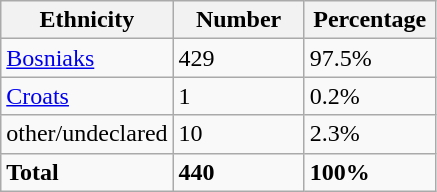<table class="wikitable">
<tr>
<th width="100px">Ethnicity</th>
<th width="80px">Number</th>
<th width="80px">Percentage</th>
</tr>
<tr>
<td><a href='#'>Bosniaks</a></td>
<td>429</td>
<td>97.5%</td>
</tr>
<tr>
<td><a href='#'>Croats</a></td>
<td>1</td>
<td>0.2%</td>
</tr>
<tr>
<td>other/undeclared</td>
<td>10</td>
<td>2.3%</td>
</tr>
<tr>
<td><strong>Total</strong></td>
<td><strong>440</strong></td>
<td><strong>100%</strong></td>
</tr>
</table>
